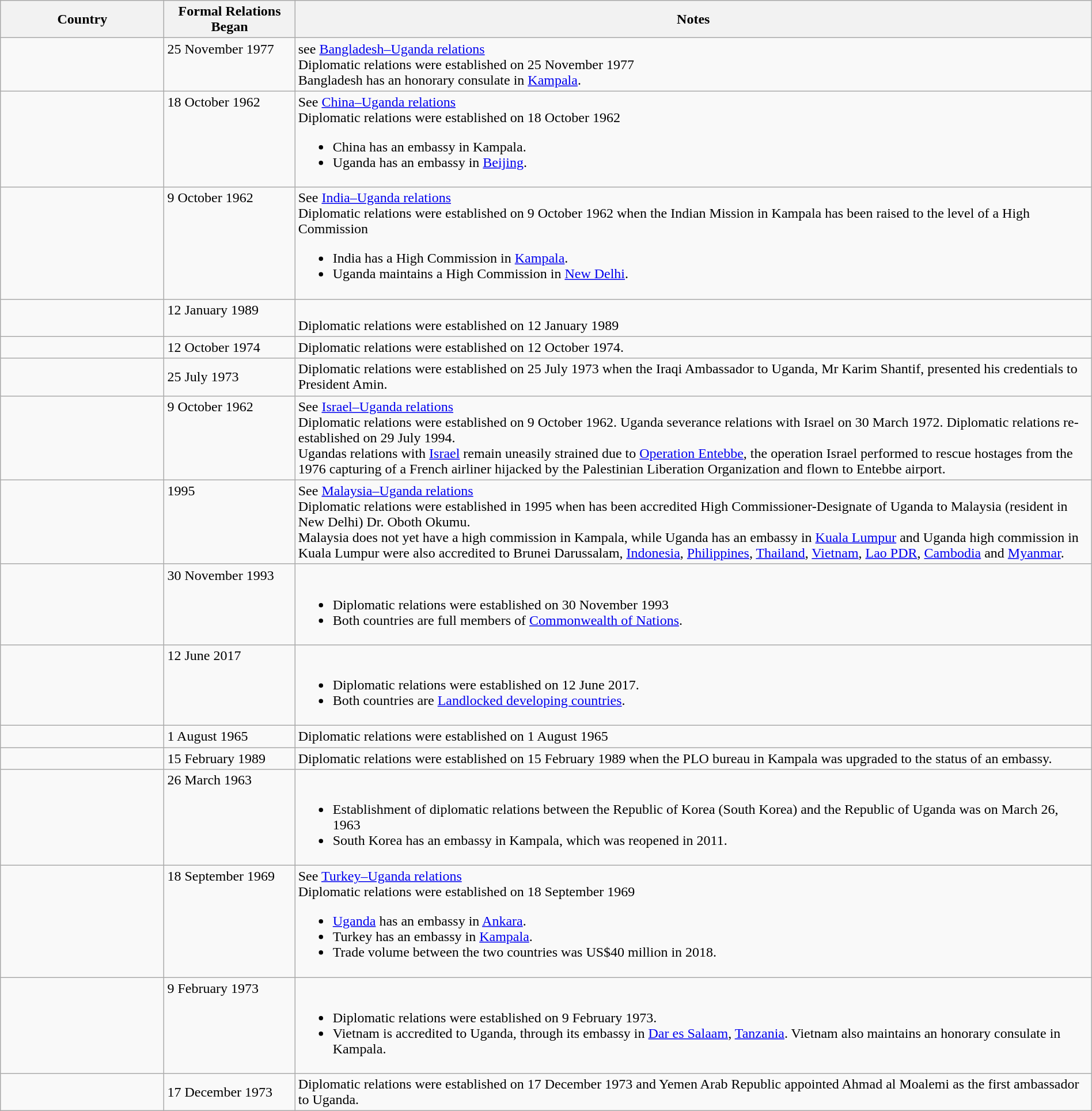<table class="wikitable sortable" style="width:100%; margin:auto;">
<tr>
<th style="width:15%;">Country</th>
<th style="width:12%;">Formal Relations Began</th>
<th>Notes</th>
</tr>
<tr valign="top">
<td></td>
<td>25 November 1977</td>
<td>see <a href='#'>Bangladesh–Uganda relations</a><br>Diplomatic relations were established on 25 November 1977<br>Bangladesh has an honorary consulate in <a href='#'>Kampala</a>.</td>
</tr>
<tr valign="top">
<td></td>
<td>18 October 1962</td>
<td>See <a href='#'>China–Uganda relations</a><br>Diplomatic relations were established on 18 October 1962<ul><li>China has an embassy in Kampala.</li><li>Uganda has an embassy in <a href='#'>Beijing</a>.</li></ul></td>
</tr>
<tr valign="top">
<td></td>
<td>9 October 1962</td>
<td>See <a href='#'>India–Uganda relations</a><br>Diplomatic relations were established on 9 October 1962 when the Indian Mission in Kampala has been raised to the level of a High Commission<ul><li>India has a High Commission in <a href='#'>Kampala</a>.</li><li>Uganda maintains a High Commission in <a href='#'>New Delhi</a>.</li></ul></td>
</tr>
<tr valign="top">
<td></td>
<td>12 January 1989</td>
<td><br>Diplomatic relations were established on 12 January 1989</td>
</tr>
<tr>
<td></td>
<td>12 October 1974</td>
<td>Diplomatic relations were established on 12 October 1974.</td>
</tr>
<tr>
<td></td>
<td>25 July 1973</td>
<td>Diplomatic relations were established on 25 July 1973 when the Iraqi Ambassador to Uganda, Mr Karim Shantif, presented his credentials to President Amin.</td>
</tr>
<tr valign="top">
<td></td>
<td>9 October 1962</td>
<td>See <a href='#'>Israel–Uganda relations</a><br>Diplomatic relations were established on 9 October 1962. Uganda severance relations with Israel on 30 March 1972. Diplomatic relations re-established on 29 July 1994.<br>Ugandas relations with <a href='#'>Israel</a> remain uneasily strained due to <a href='#'>Operation Entebbe</a>, the operation Israel performed to rescue hostages from the 1976 capturing of a French airliner hijacked by the Palestinian Liberation Organization and flown to Entebbe airport.</td>
</tr>
<tr valign="top">
<td></td>
<td>1995</td>
<td>See <a href='#'>Malaysia–Uganda relations</a><br>Diplomatic relations were established in 1995 when has been accredited High Commissioner-Designate of Uganda to Malaysia (resident in New Delhi) Dr. Oboth Okumu.<br>Malaysia does not yet have a high commission in Kampala, while Uganda has an embassy in <a href='#'>Kuala Lumpur</a> and Uganda high commission in Kuala Lumpur were also accredited to Brunei Darussalam, <a href='#'>Indonesia</a>, <a href='#'>Philippines</a>, <a href='#'>Thailand</a>, <a href='#'>Vietnam</a>, <a href='#'>Lao PDR</a>, <a href='#'>Cambodia</a> and <a href='#'>Myanmar</a>.</td>
</tr>
<tr valign="top">
<td></td>
<td>30 November 1993</td>
<td><br><ul><li>Diplomatic relations were established on 30 November 1993</li><li>Both countries are full members of <a href='#'>Commonwealth of Nations</a>.</li></ul></td>
</tr>
<tr valign="top">
<td></td>
<td>12 June 2017</td>
<td><br><ul><li>Diplomatic relations were established on 12 June 2017.</li><li>Both countries are <a href='#'>Landlocked developing countries</a>.</li></ul></td>
</tr>
<tr>
<td></td>
<td>1 August 1965</td>
<td>Diplomatic relations were established on 1 August 1965</td>
</tr>
<tr>
<td></td>
<td>15 February 1989</td>
<td>Diplomatic relations were established on 15 February 1989 when the PLO bureau in Kampala was upgraded to the status of an embassy.</td>
</tr>
<tr valign="top">
<td></td>
<td>26 March 1963</td>
<td><br><ul><li>Establishment of diplomatic relations between the Republic of Korea (South Korea) and the Republic of Uganda was on March 26, 1963</li><li>South Korea has an embassy in Kampala, which was reopened in 2011.</li></ul></td>
</tr>
<tr valign="top">
<td></td>
<td>18 September 1969</td>
<td>See <a href='#'>Turkey–Uganda relations</a><br>Diplomatic relations were established on 18 September 1969<ul><li><a href='#'>Uganda</a> has an embassy in <a href='#'>Ankara</a>.</li><li>Turkey has an embassy in <a href='#'>Kampala</a>.</li><li>Trade volume between the two countries was US$40 million in 2018.</li></ul></td>
</tr>
<tr valign="top">
<td></td>
<td>9 February 1973</td>
<td><br><ul><li>Diplomatic relations were established on 9 February 1973.</li><li>Vietnam is accredited to Uganda, through its embassy in <a href='#'>Dar es Salaam</a>, <a href='#'>Tanzania</a>. Vietnam also maintains an honorary consulate in Kampala.</li></ul></td>
</tr>
<tr>
<td></td>
<td>17 December 1973</td>
<td>Diplomatic relations were established on 17 December 1973 and Yemen Arab Republic appointed Ahmad al Moalemi as the first ambassador to Uganda.</td>
</tr>
</table>
